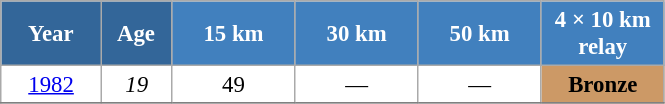<table class="wikitable" style="font-size:95%; text-align:center; border:grey solid 1px; border-collapse:collapse; background:#ffffff;">
<tr>
<th style="background-color:#369; color:white; width:60px;"> Year </th>
<th style="background-color:#369; color:white; width:40px;"> Age </th>
<th style="background-color:#4180be; color:white; width:75px;"> 15 km </th>
<th style="background-color:#4180be; color:white; width:75px;"> 30 km </th>
<th style="background-color:#4180be; color:white; width:75px;"> 50 km </th>
<th style="background-color:#4180be; color:white; width:75px;"> 4 × 10 km <br> relay </th>
</tr>
<tr>
<td><a href='#'>1982</a></td>
<td><em>19</em></td>
<td>49</td>
<td>—</td>
<td>—</td>
<td bgcolor="cc9966"><strong>Bronze</strong></td>
</tr>
<tr>
</tr>
</table>
